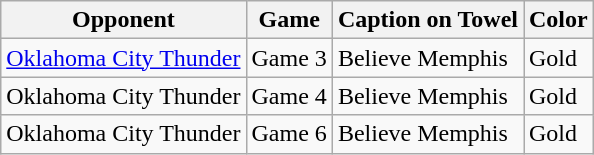<table class="wikitable">
<tr>
<th>Opponent</th>
<th>Game</th>
<th>Caption on Towel</th>
<th>Color</th>
</tr>
<tr>
<td><a href='#'>Oklahoma City Thunder</a></td>
<td>Game 3</td>
<td>Believe Memphis</td>
<td>Gold</td>
</tr>
<tr>
<td>Oklahoma City Thunder</td>
<td>Game 4</td>
<td>Believe Memphis</td>
<td>Gold</td>
</tr>
<tr>
<td>Oklahoma City Thunder</td>
<td>Game 6</td>
<td>Believe Memphis</td>
<td>Gold</td>
</tr>
</table>
